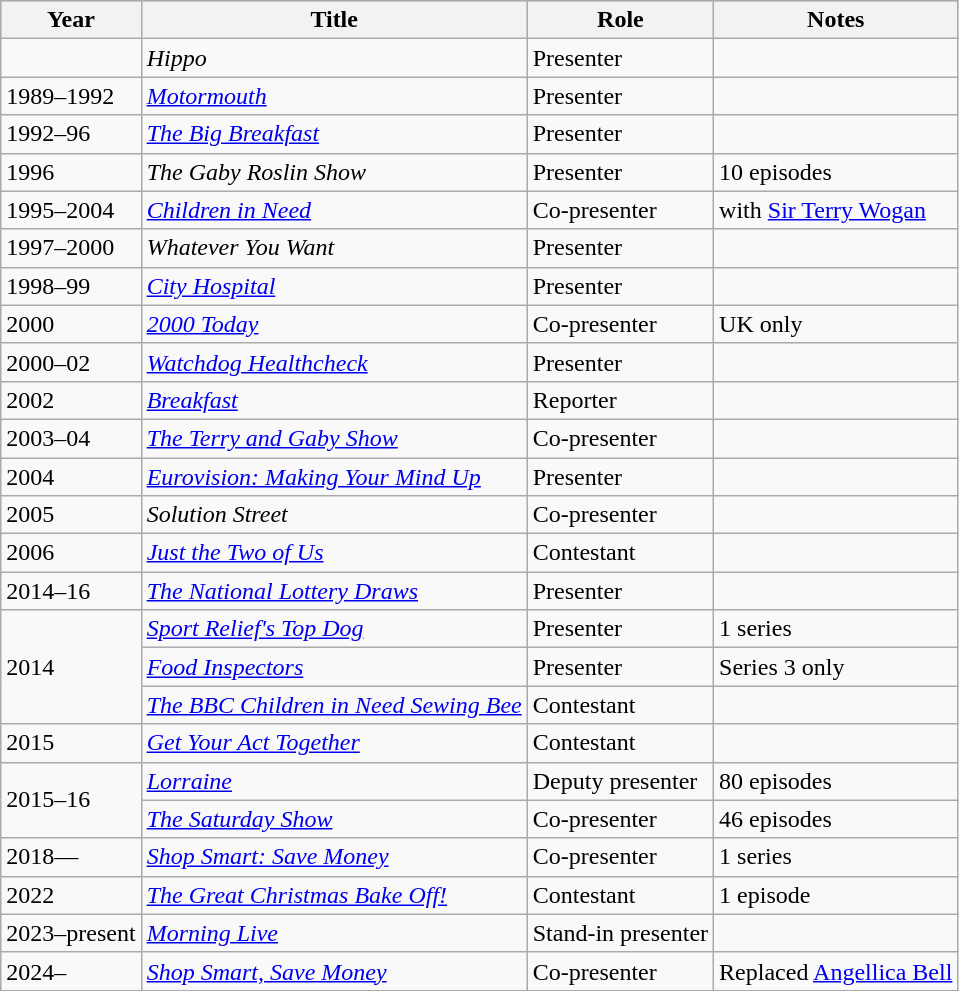<table class="wikitable">
<tr style="background:#b0c4de; text-align:center;">
<th>Year</th>
<th>Title</th>
<th>Role</th>
<th>Notes</th>
</tr>
<tr>
<td></td>
<td><em>Hippo</em></td>
<td>Presenter</td>
<td></td>
</tr>
<tr>
<td>1989–1992</td>
<td><em><a href='#'>Motormouth</a></em></td>
<td>Presenter</td>
<td></td>
</tr>
<tr>
<td>1992–96</td>
<td><em><a href='#'>The Big Breakfast</a></em></td>
<td>Presenter</td>
<td></td>
</tr>
<tr>
<td>1996</td>
<td><em>The Gaby Roslin Show</em></td>
<td>Presenter</td>
<td>10 episodes</td>
</tr>
<tr>
<td>1995–2004</td>
<td><em><a href='#'>Children in Need</a></em></td>
<td>Co-presenter</td>
<td>with <a href='#'>Sir Terry Wogan</a></td>
</tr>
<tr>
<td>1997–2000</td>
<td><em>Whatever You Want</em></td>
<td>Presenter</td>
<td></td>
</tr>
<tr>
<td>1998–99</td>
<td><em><a href='#'>City Hospital</a></em></td>
<td>Presenter</td>
<td></td>
</tr>
<tr>
<td>2000</td>
<td><em><a href='#'>2000 Today</a></em></td>
<td>Co-presenter</td>
<td>UK only</td>
</tr>
<tr>
<td>2000–02</td>
<td><em><a href='#'>Watchdog Healthcheck</a></em></td>
<td>Presenter</td>
<td></td>
</tr>
<tr>
<td>2002</td>
<td><em><a href='#'>Breakfast</a></em></td>
<td>Reporter</td>
<td></td>
</tr>
<tr>
<td>2003–04</td>
<td><em><a href='#'>The Terry and Gaby Show</a></em></td>
<td>Co-presenter</td>
<td></td>
</tr>
<tr>
<td>2004</td>
<td><em><a href='#'>Eurovision: Making Your Mind Up</a></em></td>
<td>Presenter</td>
<td></td>
</tr>
<tr>
<td>2005</td>
<td><em>Solution Street</em></td>
<td>Co-presenter</td>
<td></td>
</tr>
<tr>
<td>2006</td>
<td><em><a href='#'>Just the Two of Us</a></em></td>
<td>Contestant</td>
<td></td>
</tr>
<tr>
<td>2014–16</td>
<td><em><a href='#'>The National Lottery Draws</a></em></td>
<td>Presenter</td>
<td></td>
</tr>
<tr>
<td rowspan=3>2014</td>
<td><em><a href='#'>Sport Relief's Top Dog</a></em></td>
<td>Presenter</td>
<td>1 series</td>
</tr>
<tr>
<td><em><a href='#'>Food Inspectors</a></em></td>
<td>Presenter</td>
<td>Series 3 only</td>
</tr>
<tr>
<td><em><a href='#'>The BBC Children in Need Sewing Bee</a></em></td>
<td>Contestant</td>
<td></td>
</tr>
<tr>
<td>2015</td>
<td><em><a href='#'>Get Your Act Together</a></em></td>
<td>Contestant</td>
<td></td>
</tr>
<tr>
<td rowspan=2>2015–16</td>
<td><em><a href='#'>Lorraine</a></em></td>
<td>Deputy presenter</td>
<td>80 episodes</td>
</tr>
<tr>
<td><em><a href='#'>The Saturday Show</a></em></td>
<td>Co-presenter</td>
<td>46 episodes</td>
</tr>
<tr>
<td>2018—</td>
<td><em><a href='#'>Shop Smart: Save Money</a></em></td>
<td>Co-presenter</td>
<td>1 series</td>
</tr>
<tr>
<td>2022</td>
<td><em><a href='#'>The Great Christmas Bake Off!</a></em></td>
<td>Contestant</td>
<td>1 episode</td>
</tr>
<tr>
<td>2023–present</td>
<td><em><a href='#'>Morning Live</a></em></td>
<td>Stand-in presenter</td>
<td></td>
</tr>
<tr>
<td>2024–</td>
<td><em><a href='#'>Shop Smart, Save Money</a></em></td>
<td>Co-presenter</td>
<td>Replaced <a href='#'>Angellica Bell</a></td>
</tr>
<tr>
</tr>
</table>
